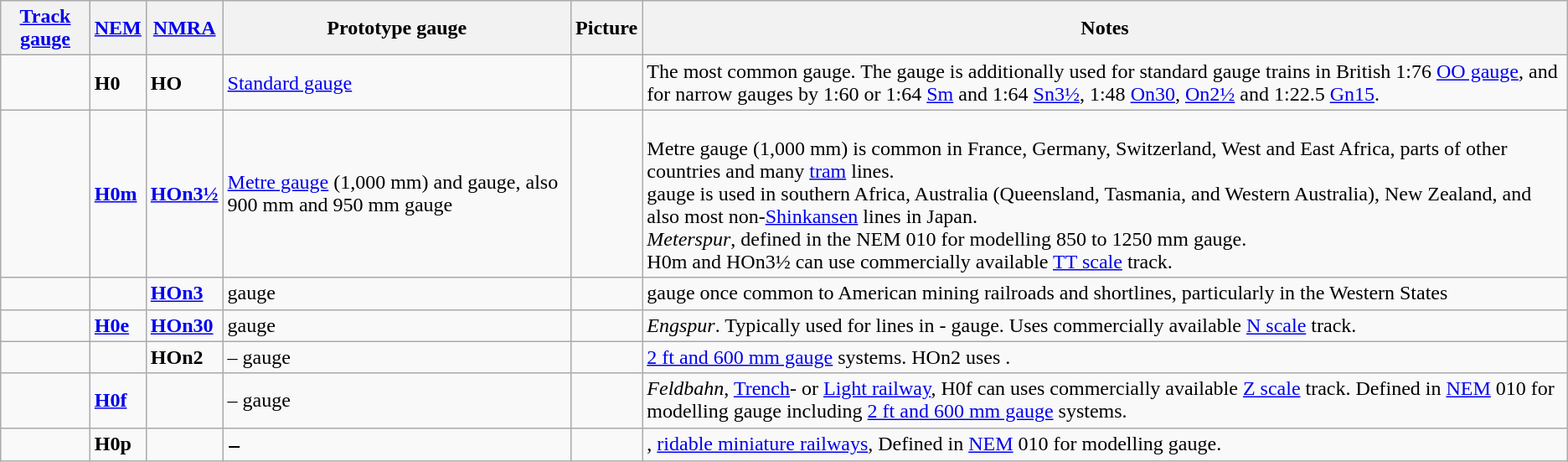<table class="wikitable sortable">
<tr>
<th data-sort-type="number"><a href='#'>Track gauge</a></th>
<th class="unsortable"><a href='#'>NEM</a></th>
<th class="unsortable"><a href='#'>NMRA</a></th>
<th data-sort-type="number">Prototype gauge</th>
<th class="unsortable">Picture</th>
<th>Notes</th>
</tr>
<tr>
<td></td>
<td><strong>H0</strong></td>
<td><strong>HO</strong></td>
<td data-sort-value="1435"><a href='#'>Standard gauge</a></td>
<td></td>
<td>The most common gauge. The  gauge is additionally used for standard gauge trains in British 1:76 <a href='#'>OO gauge</a>, and for narrow gauges by 1:60 or 1:64 <a href='#'>Sm</a> and 1:64 <a href='#'>Sn3½</a>, 1:48 <a href='#'>On30</a>, <a href='#'>On2½</a> and 1:22.5 <a href='#'>Gn15</a>.</td>
</tr>
<tr>
<td></td>
<td><strong><a href='#'>H0m</a></strong></td>
<td><strong><a href='#'>HOn3½</a></strong></td>
<td data-sort-value="1000"><a href='#'>Metre gauge</a> (1,000 mm) and  gauge, also 900 mm and 950 mm gauge</td>
<td></td>
<td><br>Metre gauge  (1,000 mm) is common in France, Germany, Switzerland, West and East Africa, parts of other countries and many <a href='#'>tram</a> lines.<br>
 gauge is used in southern Africa, Australia (Queensland, Tasmania, and Western Australia), New Zealand, and also most non-<a href='#'>Shinkansen</a> lines in Japan.<br>
<em>Meterspur</em>, defined in the NEM 010 for modelling 850 to 1250 mm gauge.<br>
H0m and HOn3½ can use commercially available <a href='#'>TT scale</a> track.</td>
</tr>
<tr>
<td></td>
<td></td>
<td><strong><a href='#'>HOn3</a></strong></td>
<td data-sort-value="914"> gauge</td>
<td></td>
<td> gauge once common to American mining railroads and shortlines, particularly in the Western States</td>
</tr>
<tr>
<td></td>
<td><strong><a href='#'>H0e</a></strong></td>
<td><strong><a href='#'>HOn30</a></strong></td>
<td data-sort-value="762"> gauge</td>
<td></td>
<td><em>Engspur</em>. Typically used for lines in - gauge. Uses commercially available <a href='#'>N scale</a> track.</td>
</tr>
<tr>
<td></td>
<td></td>
<td><strong>HOn2</strong></td>
<td data-sort-value="600">– gauge</td>
<td></td>
<td><a href='#'>2 ft and 600 mm gauge</a> systems. HOn2 uses .</td>
</tr>
<tr>
<td></td>
<td><strong><a href='#'>H0f</a></strong></td>
<td></td>
<td data-sort-value="600">– gauge</td>
<td></td>
<td><em>Feldbahn</em>, <a href='#'>Trench</a>- or <a href='#'>Light railway</a>, H0f can uses commercially available <a href='#'>Z scale</a> track. Defined in <a href='#'>NEM</a> 010 for modelling  gauge including <a href='#'>2 ft and 600 mm gauge</a> systems.</td>
</tr>
<tr>
<td></td>
<td><strong>H0p</strong></td>
<td></td>
<td data-sort-value="300">‒</td>
<td></td>
<td><em></em>, <a href='#'>ridable miniature railways</a>, Defined in <a href='#'>NEM</a> 010 for modelling  gauge.</td>
</tr>
</table>
